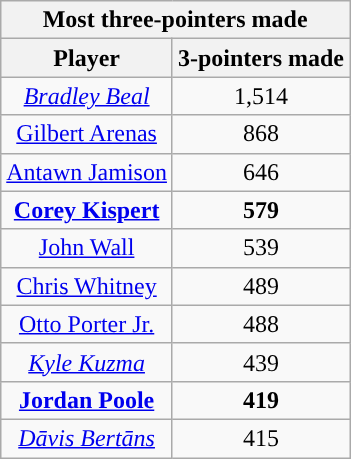<table class="wikitable sortable" style="text-align:center">
<tr>
<th colspan="2" style="text-align:center; ">Most three-pointers made</th>
</tr>
<tr>
<th style="text-align:center; ">Player</th>
<th style="text-align:center; ">3-pointers made</th>
</tr>
<tr>
<td><em><a href='#'>Bradley Beal</a></em></td>
<td>1,514</td>
</tr>
<tr>
<td><a href='#'>Gilbert Arenas</a></td>
<td>868</td>
</tr>
<tr>
<td><a href='#'>Antawn Jamison</a></td>
<td>646</td>
</tr>
<tr>
<td><strong><a href='#'>Corey Kispert</a></strong></td>
<td><strong>579</strong></td>
</tr>
<tr>
<td><a href='#'>John Wall</a></td>
<td>539</td>
</tr>
<tr>
<td><a href='#'>Chris Whitney</a></td>
<td>489</td>
</tr>
<tr>
<td><a href='#'>Otto Porter Jr.</a></td>
<td>488</td>
</tr>
<tr>
<td><em><a href='#'>Kyle Kuzma</a></em></td>
<td>439</td>
</tr>
<tr>
<td><strong><a href='#'>Jordan Poole</a></strong></td>
<td><strong>419</strong></td>
</tr>
<tr>
<td><em><a href='#'>Dāvis Bertāns</a></em></td>
<td>415</td>
</tr>
</table>
